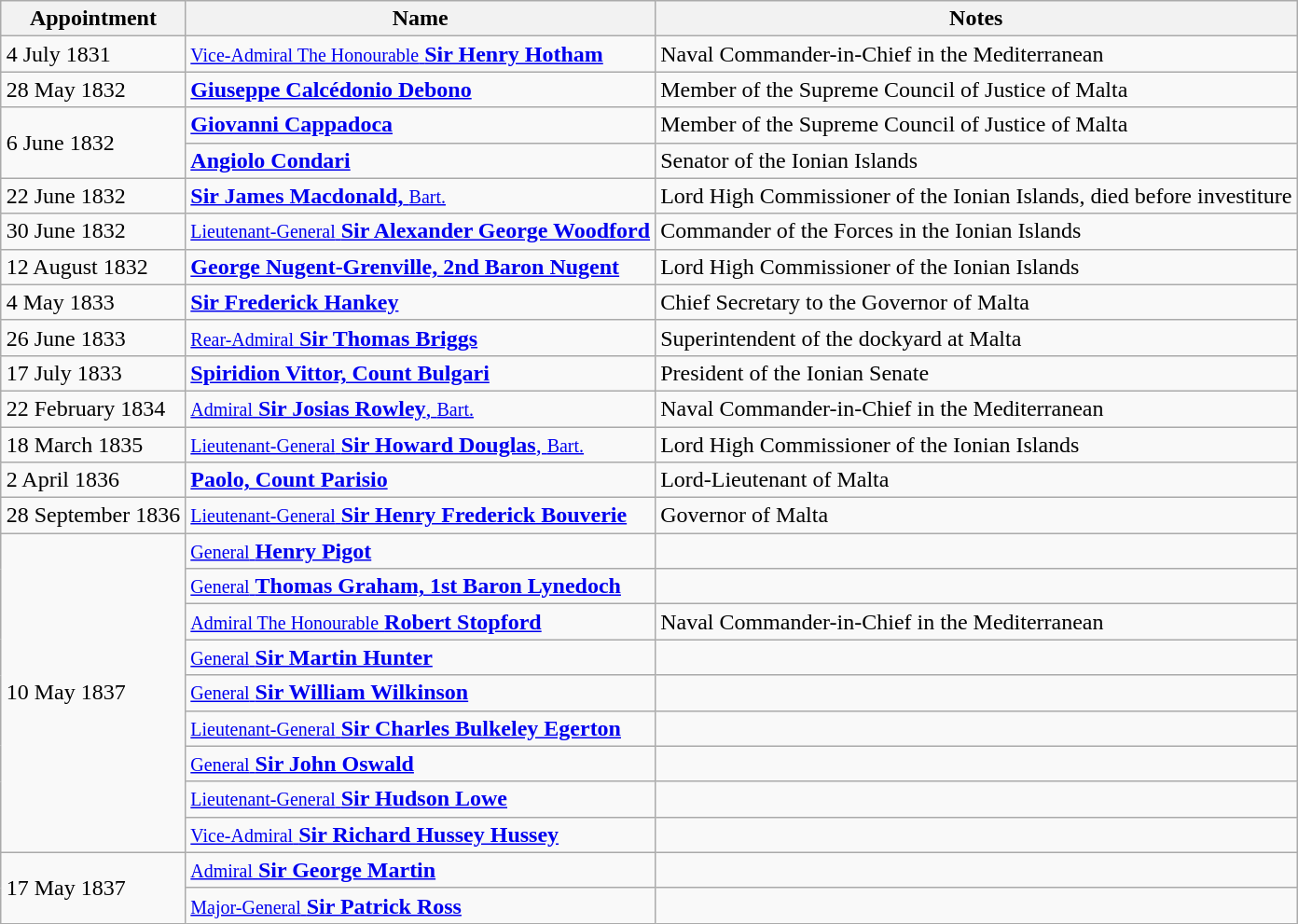<table class="wikitable" style="margin: 1em auto 1em auto">
<tr>
<th>Appointment</th>
<th>Name</th>
<th>Notes</th>
</tr>
<tr>
<td>4 July 1831</td>
<td><a href='#'><small>Vice-Admiral The Honourable</small> <strong>Sir Henry Hotham</strong></a></td>
<td>Naval Commander-in-Chief in the Mediterranean</td>
</tr>
<tr>
<td>28 May 1832</td>
<td><strong><a href='#'>Giuseppe Calcédonio Debono</a></strong></td>
<td>Member of the Supreme Council of Justice of Malta</td>
</tr>
<tr>
<td rowspan="2">6 June 1832</td>
<td><strong><a href='#'>Giovanni Cappadoca</a></strong></td>
<td>Member of the Supreme Council of Justice of Malta</td>
</tr>
<tr>
<td><strong><a href='#'>Angiolo Condari</a></strong></td>
<td>Senator of the Ionian Islands</td>
</tr>
<tr>
<td>22 June 1832</td>
<td><a href='#'><strong>Sir James Macdonald,</strong> <small>Bart.</small></a></td>
<td>Lord High Commissioner of the Ionian Islands, died before investiture</td>
</tr>
<tr>
<td>30 June 1832</td>
<td><a href='#'><small>Lieutenant-General</small> <strong>Sir Alexander George Woodford</strong></a></td>
<td>Commander of the Forces in the Ionian Islands</td>
</tr>
<tr>
<td>12 August 1832</td>
<td><strong><a href='#'>George Nugent-Grenville, 2nd Baron Nugent</a></strong></td>
<td>Lord High Commissioner of the Ionian Islands</td>
</tr>
<tr>
<td>4 May 1833</td>
<td><a href='#'><strong>Sir Frederick Hankey</strong></a></td>
<td>Chief Secretary to the Governor of Malta</td>
</tr>
<tr>
<td>26 June 1833</td>
<td><a href='#'><small>Rear-Admiral</small> <strong>Sir Thomas Briggs</strong></a></td>
<td>Superintendent of the dockyard at Malta</td>
</tr>
<tr>
<td>17 July 1833</td>
<td><a href='#'><strong>Spiridion Vittor, Count Bulgari</strong></a></td>
<td>President of the Ionian Senate</td>
</tr>
<tr>
<td>22 February 1834</td>
<td><a href='#'><small>Admiral</small> <strong>Sir Josias Rowley</strong>, <small>Bart.</small></a></td>
<td>Naval Commander-in-Chief in the Mediterranean</td>
</tr>
<tr>
<td>18 March 1835</td>
<td><a href='#'><small>Lieutenant-General</small> <strong>Sir Howard Douglas</strong>, <small>Bart.</small></a></td>
<td>Lord High Commissioner of the Ionian Islands</td>
</tr>
<tr>
<td>2 April 1836</td>
<td><a href='#'><strong>Paolo, Count Parisio</strong></a></td>
<td>Lord-Lieutenant of Malta</td>
</tr>
<tr>
<td>28 September 1836</td>
<td><a href='#'><small>Lieutenant-General</small> <strong>Sir Henry Frederick Bouverie</strong></a></td>
<td>Governor of Malta</td>
</tr>
<tr>
<td rowspan="9">10 May 1837</td>
<td><a href='#'><small>General</small> <strong>Henry Pigot</strong></a></td>
<td></td>
</tr>
<tr>
<td><a href='#'><small>General</small> <strong>Thomas Graham, 1st Baron Lynedoch</strong></a></td>
<td></td>
</tr>
<tr>
<td><a href='#'><small>Admiral The Honourable</small> <strong>Robert Stopford</strong></a></td>
<td>Naval Commander-in-Chief in the Mediterranean</td>
</tr>
<tr>
<td><a href='#'><small>General</small> <strong>Sir Martin Hunter</strong></a></td>
<td></td>
</tr>
<tr>
<td><a href='#'><small>General</small> <strong>Sir William Wilkinson</strong></a></td>
<td></td>
</tr>
<tr>
<td><a href='#'><small>Lieutenant-General</small> <strong>Sir Charles Bulkeley Egerton</strong></a></td>
<td></td>
</tr>
<tr>
<td><a href='#'><small>General</small> <strong>Sir John Oswald</strong></a></td>
<td></td>
</tr>
<tr>
<td><a href='#'><small>Lieutenant-General</small> <strong>Sir Hudson Lowe</strong></a></td>
<td></td>
</tr>
<tr>
<td><a href='#'><small>Vice-Admiral</small> <strong>Sir Richard Hussey Hussey</strong></a></td>
<td></td>
</tr>
<tr>
<td rowspan="2">17 May 1837</td>
<td><a href='#'><small>Admiral</small> <strong>Sir George Martin</strong></a></td>
<td></td>
</tr>
<tr>
<td><a href='#'><small>Major-General</small> <strong>Sir Patrick Ross</strong></a></td>
<td></td>
</tr>
</table>
